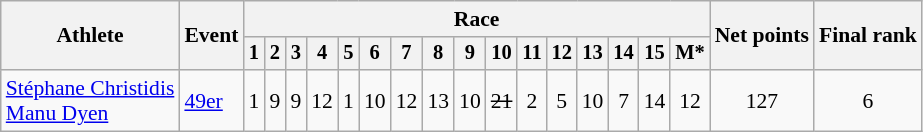<table class="wikitable" style="font-size:90%">
<tr>
<th rowspan="2">Athlete</th>
<th rowspan="2">Event</th>
<th colspan=16>Race</th>
<th rowspan=2>Net points</th>
<th rowspan=2>Final rank</th>
</tr>
<tr style="font-size:95%">
<th>1</th>
<th>2</th>
<th>3</th>
<th>4</th>
<th>5</th>
<th>6</th>
<th>7</th>
<th>8</th>
<th>9</th>
<th>10</th>
<th>11</th>
<th>12</th>
<th>13</th>
<th>14</th>
<th>15</th>
<th>M*</th>
</tr>
<tr align=center>
<td align=left><a href='#'>Stéphane Christidis</a><br><a href='#'>Manu Dyen</a></td>
<td align=left><a href='#'>49er</a></td>
<td>1</td>
<td>9</td>
<td>9</td>
<td>12</td>
<td>1</td>
<td>10</td>
<td>12</td>
<td>13</td>
<td>10</td>
<td><s>21</s></td>
<td>2</td>
<td>5</td>
<td>10</td>
<td>7</td>
<td>14</td>
<td>12</td>
<td>127</td>
<td>6</td>
</tr>
</table>
